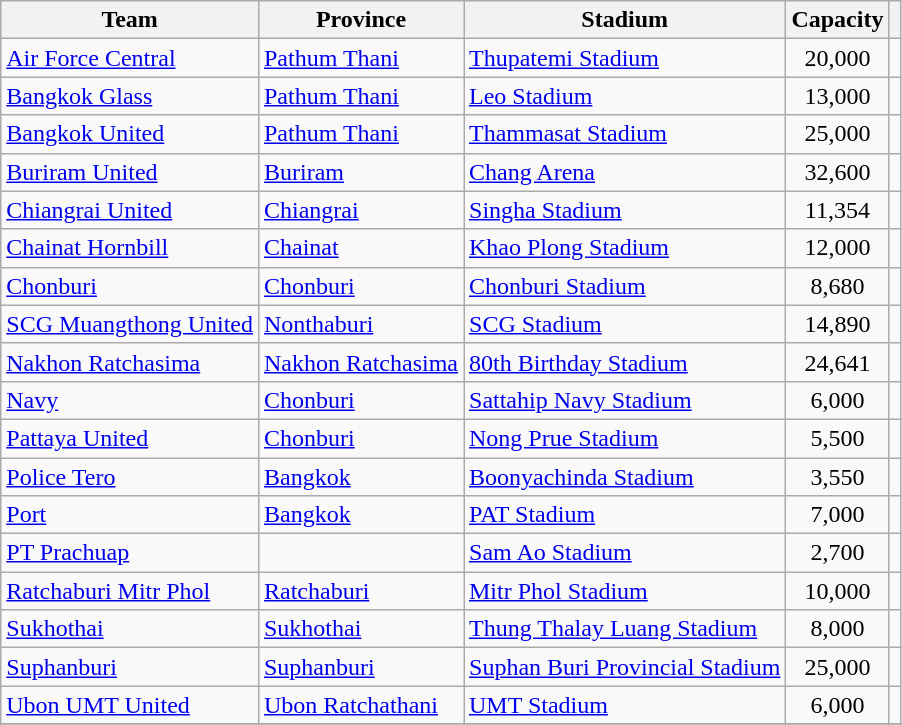<table class="wikitable sortable">
<tr>
<th>Team</th>
<th>Province</th>
<th>Stadium</th>
<th>Capacity</th>
<th class="unsortable"></th>
</tr>
<tr>
<td><a href='#'>Air Force Central</a></td>
<td><a href='#'>Pathum Thani</a></td>
<td><a href='#'>Thupatemi Stadium</a></td>
<td align="center">20,000</td>
<td></td>
</tr>
<tr>
<td><a href='#'>Bangkok Glass</a></td>
<td><a href='#'>Pathum Thani</a></td>
<td><a href='#'>Leo Stadium</a></td>
<td align="center">13,000</td>
<td></td>
</tr>
<tr>
<td><a href='#'>Bangkok United</a></td>
<td><a href='#'>Pathum Thani</a></td>
<td><a href='#'>Thammasat Stadium</a></td>
<td align="center">25,000</td>
<td></td>
</tr>
<tr>
<td><a href='#'>Buriram United</a></td>
<td><a href='#'>Buriram</a></td>
<td><a href='#'>Chang Arena</a></td>
<td align="center">32,600</td>
<td></td>
</tr>
<tr>
<td><a href='#'>Chiangrai United</a></td>
<td><a href='#'>Chiangrai</a></td>
<td><a href='#'>Singha Stadium</a></td>
<td align="center">11,354</td>
<td></td>
</tr>
<tr>
<td><a href='#'>Chainat Hornbill</a></td>
<td><a href='#'>Chainat</a></td>
<td><a href='#'>Khao Plong Stadium</a></td>
<td align="center">12,000</td>
<td></td>
</tr>
<tr>
<td><a href='#'>Chonburi</a></td>
<td><a href='#'>Chonburi</a></td>
<td><a href='#'>Chonburi Stadium</a></td>
<td align="center">8,680</td>
<td></td>
</tr>
<tr>
<td><a href='#'>SCG Muangthong United</a></td>
<td><a href='#'>Nonthaburi</a></td>
<td><a href='#'>SCG Stadium</a></td>
<td align="center">14,890</td>
<td></td>
</tr>
<tr>
<td><a href='#'>Nakhon Ratchasima</a></td>
<td><a href='#'>Nakhon Ratchasima</a></td>
<td><a href='#'>80th Birthday Stadium</a></td>
<td align="center">24,641</td>
<td></td>
</tr>
<tr>
<td><a href='#'>Navy</a></td>
<td><a href='#'>Chonburi</a></td>
<td><a href='#'>Sattahip Navy Stadium</a></td>
<td align="center">6,000</td>
<td></td>
</tr>
<tr>
<td><a href='#'>Pattaya United</a></td>
<td><a href='#'>Chonburi</a></td>
<td><a href='#'>Nong Prue Stadium</a></td>
<td align="center">5,500</td>
<td></td>
</tr>
<tr>
<td><a href='#'>Police Tero</a></td>
<td><a href='#'>Bangkok</a></td>
<td><a href='#'>Boonyachinda Stadium</a></td>
<td align="center">3,550</td>
<td></td>
</tr>
<tr>
<td><a href='#'>Port</a></td>
<td><a href='#'>Bangkok</a></td>
<td><a href='#'>PAT Stadium</a></td>
<td align="center">7,000</td>
<td></td>
</tr>
<tr>
<td><a href='#'>PT Prachuap</a></td>
<td></td>
<td><a href='#'>Sam Ao Stadium</a></td>
<td align="center">2,700</td>
<td></td>
</tr>
<tr>
<td><a href='#'>Ratchaburi Mitr Phol</a></td>
<td><a href='#'>Ratchaburi</a></td>
<td><a href='#'>Mitr Phol Stadium</a></td>
<td align="center">10,000</td>
<td></td>
</tr>
<tr>
<td><a href='#'>Sukhothai</a></td>
<td><a href='#'>Sukhothai</a></td>
<td><a href='#'>Thung Thalay Luang Stadium</a></td>
<td align="center">8,000</td>
<td></td>
</tr>
<tr>
<td><a href='#'>Suphanburi</a></td>
<td><a href='#'>Suphanburi</a></td>
<td><a href='#'>Suphan Buri Provincial Stadium</a></td>
<td align="center">25,000</td>
<td></td>
</tr>
<tr>
<td><a href='#'>Ubon UMT United</a></td>
<td><a href='#'>Ubon Ratchathani</a></td>
<td><a href='#'>UMT Stadium</a></td>
<td align="center">6,000</td>
<td></td>
</tr>
<tr>
</tr>
</table>
